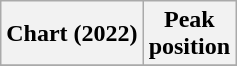<table class="wikitable plainrowheaders" style="text-align:center">
<tr>
<th scope="col">Chart (2022)</th>
<th scope="col">Peak<br>position</th>
</tr>
<tr>
</tr>
</table>
